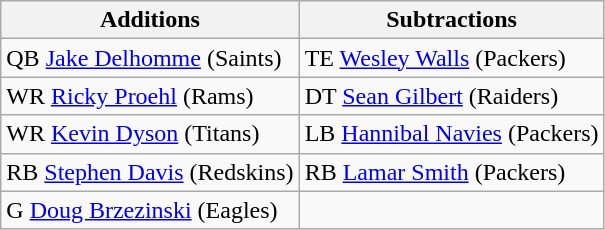<table class="wikitable">
<tr>
<th>Additions</th>
<th>Subtractions</th>
</tr>
<tr>
<td>QB <a href='#'>Jake Delhomme</a> (Saints)</td>
<td>TE <a href='#'>Wesley Walls</a> (Packers)</td>
</tr>
<tr>
<td>WR <a href='#'>Ricky Proehl</a> (Rams)</td>
<td>DT <a href='#'>Sean Gilbert</a> (Raiders)</td>
</tr>
<tr>
<td>WR <a href='#'>Kevin Dyson</a> (Titans)</td>
<td>LB <a href='#'>Hannibal Navies</a> (Packers)</td>
</tr>
<tr>
<td>RB <a href='#'>Stephen Davis</a> (Redskins)</td>
<td>RB <a href='#'>Lamar Smith</a> (Packers)</td>
</tr>
<tr>
<td>G <a href='#'>Doug Brzezinski</a> (Eagles)</td>
<td></td>
</tr>
</table>
